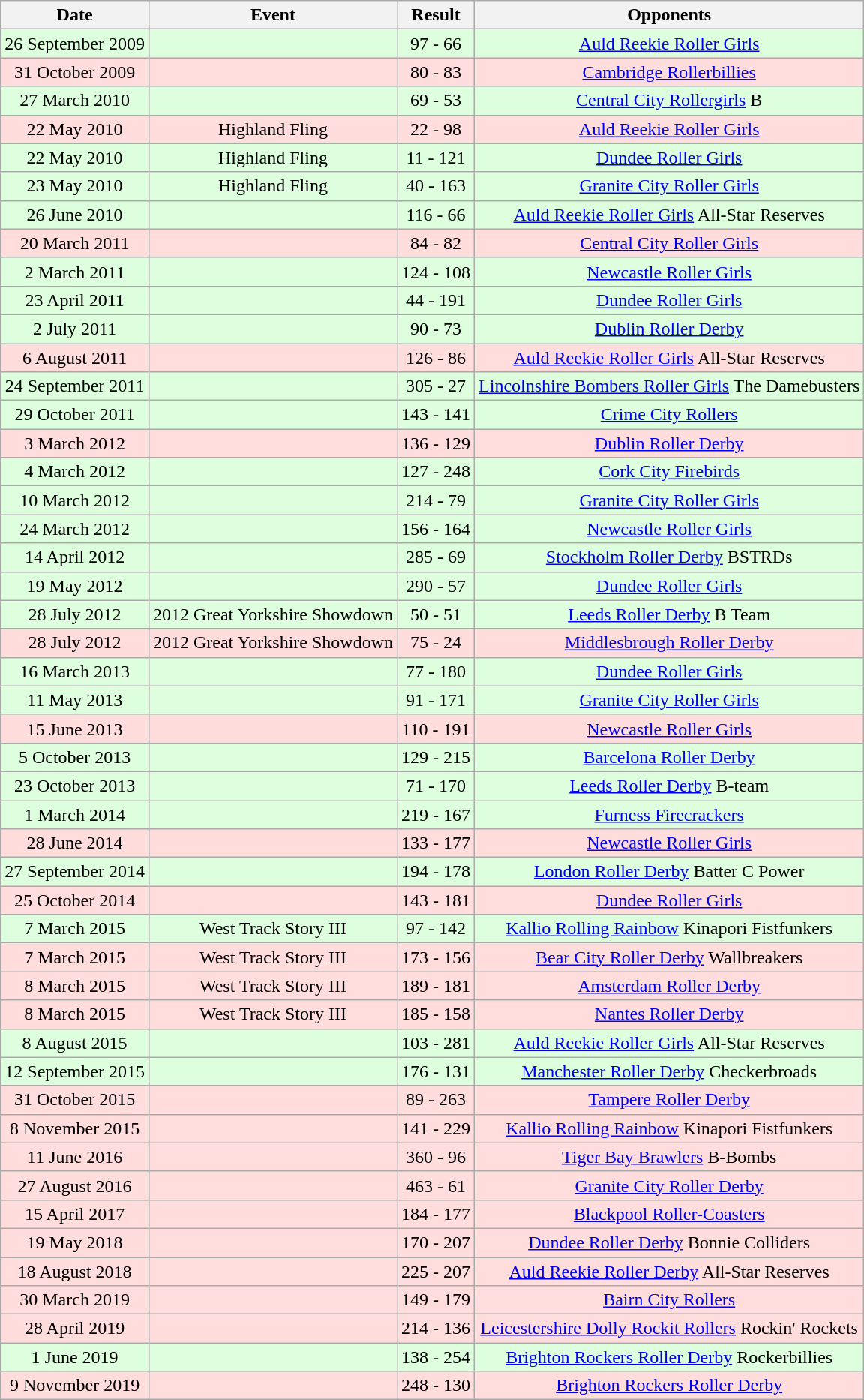<table class="wikitable collapsible collapsed" style="text-align:center">
<tr>
<th>Date</th>
<th>Event</th>
<th>Result</th>
<th>Opponents</th>
</tr>
<tr bgcolor="#ddffdd">
<td>26 September 2009</td>
<td></td>
<td>97 - 66</td>
<td><a href='#'>Auld Reekie Roller Girls</a></td>
</tr>
<tr bgcolor="#ffdddd">
<td>31 October 2009</td>
<td></td>
<td>80 - 83</td>
<td><a href='#'>Cambridge Rollerbillies</a></td>
</tr>
<tr bgcolor="#ddffdd">
<td>27 March 2010</td>
<td></td>
<td>69 - 53</td>
<td><a href='#'>Central City Rollergirls</a> B</td>
</tr>
<tr bgcolor="#ffdddd">
<td>22 May 2010</td>
<td>Highland Fling</td>
<td>22 - 98</td>
<td><a href='#'>Auld Reekie Roller Girls</a></td>
</tr>
<tr bgcolor="#ddffdd">
<td>22 May 2010</td>
<td>Highland Fling</td>
<td>11 - 121</td>
<td><a href='#'>Dundee Roller Girls</a></td>
</tr>
<tr bgcolor="#ddffdd">
<td>23 May 2010</td>
<td>Highland Fling</td>
<td>40 - 163</td>
<td><a href='#'>Granite City Roller Girls</a></td>
</tr>
<tr bgcolor="#ddffdd">
<td>26 June 2010</td>
<td></td>
<td>116 - 66</td>
<td><a href='#'>Auld Reekie Roller Girls</a> All-Star Reserves</td>
</tr>
<tr bgcolor="#ffdddd">
<td>20 March 2011</td>
<td></td>
<td>84 - 82</td>
<td><a href='#'>Central City Roller Girls</a></td>
</tr>
<tr bgcolor="#ddffdd">
<td>2 March 2011</td>
<td></td>
<td>124 - 108</td>
<td><a href='#'>Newcastle Roller Girls</a></td>
</tr>
<tr bgcolor="#ddffdd">
<td>23 April 2011</td>
<td></td>
<td>44 - 191</td>
<td><a href='#'>Dundee Roller Girls</a></td>
</tr>
<tr bgcolor="#ddffdd">
<td>2 July 2011</td>
<td></td>
<td>90 - 73</td>
<td><a href='#'>Dublin Roller Derby</a></td>
</tr>
<tr bgcolor="#ffdddd">
<td>6 August 2011</td>
<td></td>
<td>126 - 86</td>
<td><a href='#'>Auld Reekie Roller Girls</a> All-Star Reserves</td>
</tr>
<tr bgcolor="#ddffdd">
<td>24 September 2011</td>
<td></td>
<td>305 - 27</td>
<td><a href='#'>Lincolnshire Bombers Roller Girls</a> The Damebusters</td>
</tr>
<tr bgcolor="#ddffdd">
<td>29 October 2011</td>
<td></td>
<td>143 - 141</td>
<td><a href='#'>Crime City Rollers</a></td>
</tr>
<tr bgcolor="#ffdddd">
<td>3 March 2012</td>
<td></td>
<td>136 - 129</td>
<td><a href='#'>Dublin Roller Derby</a></td>
</tr>
<tr bgcolor="#ddffdd">
<td>4 March 2012</td>
<td></td>
<td>127 - 248</td>
<td><a href='#'>Cork City Firebirds</a></td>
</tr>
<tr bgcolor="#ddffdd">
<td>10 March 2012</td>
<td></td>
<td>214 - 79</td>
<td><a href='#'>Granite City Roller Girls</a></td>
</tr>
<tr bgcolor="#ddffdd">
<td>24 March 2012</td>
<td></td>
<td>156 - 164</td>
<td><a href='#'>Newcastle Roller Girls</a></td>
</tr>
<tr bgcolor="#ddffdd">
<td>14 April 2012</td>
<td></td>
<td>285 - 69</td>
<td><a href='#'>Stockholm Roller Derby</a> BSTRDs</td>
</tr>
<tr bgcolor="#ddffdd">
<td>19 May 2012</td>
<td></td>
<td>290 - 57</td>
<td><a href='#'>Dundee Roller Girls</a></td>
</tr>
<tr bgcolor="#ddffdd">
<td>28 July 2012</td>
<td>2012 Great Yorkshire Showdown</td>
<td>50 - 51</td>
<td><a href='#'>Leeds Roller Derby</a> B Team</td>
</tr>
<tr bgcolor="#ffdddd">
<td>28 July 2012</td>
<td>2012 Great Yorkshire Showdown</td>
<td>75 - 24</td>
<td><a href='#'>Middlesbrough Roller Derby</a></td>
</tr>
<tr bgcolor="#ddffdd">
<td>16 March 2013</td>
<td></td>
<td>77 - 180</td>
<td><a href='#'>Dundee Roller Girls</a></td>
</tr>
<tr bgcolor="#ddffdd">
<td>11 May 2013</td>
<td></td>
<td>91 - 171</td>
<td><a href='#'>Granite City Roller Girls</a></td>
</tr>
<tr bgcolor="#ffdddd">
<td>15 June 2013</td>
<td></td>
<td>110 - 191</td>
<td><a href='#'>Newcastle Roller Girls</a></td>
</tr>
<tr bgcolor="#ddffdd">
<td>5 October 2013</td>
<td></td>
<td>129 - 215</td>
<td><a href='#'>Barcelona Roller Derby</a></td>
</tr>
<tr bgcolor="#ddffdd">
<td>23 October 2013</td>
<td></td>
<td>71 - 170</td>
<td><a href='#'>Leeds Roller Derby</a> B-team</td>
</tr>
<tr bgcolor="#ddffdd">
<td>1 March 2014</td>
<td></td>
<td>219 - 167</td>
<td><a href='#'>Furness Firecrackers</a></td>
</tr>
<tr bgcolor="#ffdddd">
<td>28 June 2014</td>
<td></td>
<td>133 - 177</td>
<td><a href='#'>Newcastle Roller Girls</a></td>
</tr>
<tr bgcolor="#ddffdd">
<td>27 September 2014</td>
<td></td>
<td>194 - 178</td>
<td><a href='#'>London Roller Derby</a> Batter C Power</td>
</tr>
<tr bgcolor="#ffdddd">
<td>25 October 2014</td>
<td></td>
<td>143 - 181</td>
<td><a href='#'>Dundee Roller Girls</a></td>
</tr>
<tr bgcolor="#ddffdd">
<td>7 March 2015</td>
<td>West Track Story III</td>
<td>97 - 142</td>
<td><a href='#'>Kallio Rolling Rainbow</a> Kinapori Fistfunkers</td>
</tr>
<tr bgcolor="#ffdddd">
<td>7 March 2015</td>
<td>West Track Story III</td>
<td>173 - 156</td>
<td><a href='#'>Bear City Roller Derby</a> Wallbreakers</td>
</tr>
<tr bgcolor="#ffdddd">
<td>8 March 2015</td>
<td>West Track Story III</td>
<td>189 - 181</td>
<td><a href='#'>Amsterdam Roller Derby</a></td>
</tr>
<tr bgcolor="#ffdddd">
<td>8 March 2015</td>
<td>West Track Story III</td>
<td>185 - 158</td>
<td><a href='#'>Nantes Roller Derby</a></td>
</tr>
<tr bgcolor="#ddffdd">
<td>8 August 2015</td>
<td></td>
<td>103 - 281</td>
<td><a href='#'>Auld Reekie Roller Girls</a> All-Star Reserves</td>
</tr>
<tr bgcolor="#ddffdd">
<td>12 September 2015</td>
<td></td>
<td>176 - 131</td>
<td><a href='#'>Manchester Roller Derby</a> Checkerbroads</td>
</tr>
<tr bgcolor="#ffdddd">
<td>31 October 2015</td>
<td></td>
<td>89 - 263</td>
<td><a href='#'>Tampere Roller Derby</a></td>
</tr>
<tr bgcolor="#ffdddd">
<td>8 November 2015</td>
<td></td>
<td>141 - 229</td>
<td><a href='#'>Kallio Rolling Rainbow</a> Kinapori Fistfunkers</td>
</tr>
<tr bgcolor="#ffdddd">
<td>11 June 2016</td>
<td></td>
<td>360 - 96</td>
<td><a href='#'>Tiger Bay Brawlers</a> B-Bombs</td>
</tr>
<tr bgcolor="#ffdddd">
<td>27 August 2016</td>
<td></td>
<td>463 - 61</td>
<td><a href='#'>Granite City Roller Derby</a></td>
</tr>
<tr bgcolor="#ffdddd">
<td>15 April 2017</td>
<td></td>
<td>184 - 177</td>
<td><a href='#'>Blackpool Roller-Coasters</a></td>
</tr>
<tr bgcolor="#ffdddd">
<td>19 May 2018</td>
<td></td>
<td>170 - 207</td>
<td><a href='#'>Dundee Roller Derby</a> Bonnie Colliders</td>
</tr>
<tr bgcolor="#ffdddd">
<td>18 August 2018</td>
<td></td>
<td>225 - 207</td>
<td><a href='#'>Auld Reekie Roller Derby</a> All-Star Reserves</td>
</tr>
<tr bgcolor="#ffdddd">
<td>30 March 2019</td>
<td></td>
<td>149 - 179</td>
<td><a href='#'>Bairn City Rollers</a></td>
</tr>
<tr bgcolor="#ffdddd">
<td>28 April 2019</td>
<td></td>
<td>214 - 136</td>
<td><a href='#'>Leicestershire Dolly Rockit Rollers</a> Rockin' Rockets</td>
</tr>
<tr bgcolor="#ddffdd">
<td>1 June 2019</td>
<td></td>
<td>138 - 254</td>
<td><a href='#'>Brighton Rockers Roller Derby</a> Rockerbillies</td>
</tr>
<tr bgcolor="#ffdddd">
<td>9 November 2019</td>
<td></td>
<td>248 - 130</td>
<td><a href='#'>Brighton Rockers Roller Derby</a></td>
</tr>
</table>
